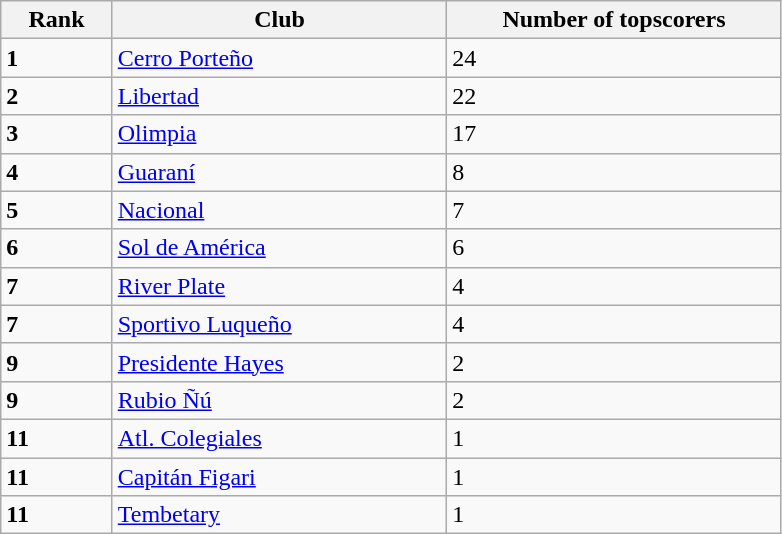<table class="wikitable">
<tr>
<th width=10%>Rank</th>
<th width=30%>Club</th>
<th width=30%>Number of topscorers</th>
</tr>
<tr>
<td><strong>1</strong></td>
<td><a href='#'>Cerro Porteño</a></td>
<td>24</td>
</tr>
<tr>
<td><strong>2</strong></td>
<td><a href='#'>Libertad</a></td>
<td>22</td>
</tr>
<tr>
<td><strong>3</strong></td>
<td><a href='#'>Olimpia</a></td>
<td>17</td>
</tr>
<tr>
<td><strong>4</strong></td>
<td><a href='#'>Guaraní</a></td>
<td>8</td>
</tr>
<tr>
<td><strong>5</strong></td>
<td><a href='#'>Nacional</a></td>
<td>7</td>
</tr>
<tr>
<td><strong>6</strong></td>
<td><a href='#'>Sol de América</a></td>
<td>6</td>
</tr>
<tr>
<td><strong>7</strong></td>
<td><a href='#'>River Plate</a></td>
<td>4</td>
</tr>
<tr>
<td><strong>7</strong></td>
<td><a href='#'>Sportivo Luqueño</a></td>
<td>4</td>
</tr>
<tr>
<td><strong>9</strong></td>
<td><a href='#'>Presidente Hayes</a></td>
<td>2</td>
</tr>
<tr>
<td><strong>9</strong></td>
<td><a href='#'>Rubio Ñú</a></td>
<td>2</td>
</tr>
<tr>
<td><strong>11</strong></td>
<td><a href='#'>Atl. Colegiales</a></td>
<td>1</td>
</tr>
<tr>
<td><strong>11</strong></td>
<td><a href='#'>Capitán Figari</a></td>
<td>1</td>
</tr>
<tr>
<td><strong>11</strong></td>
<td><a href='#'>Tembetary</a></td>
<td>1</td>
</tr>
</table>
